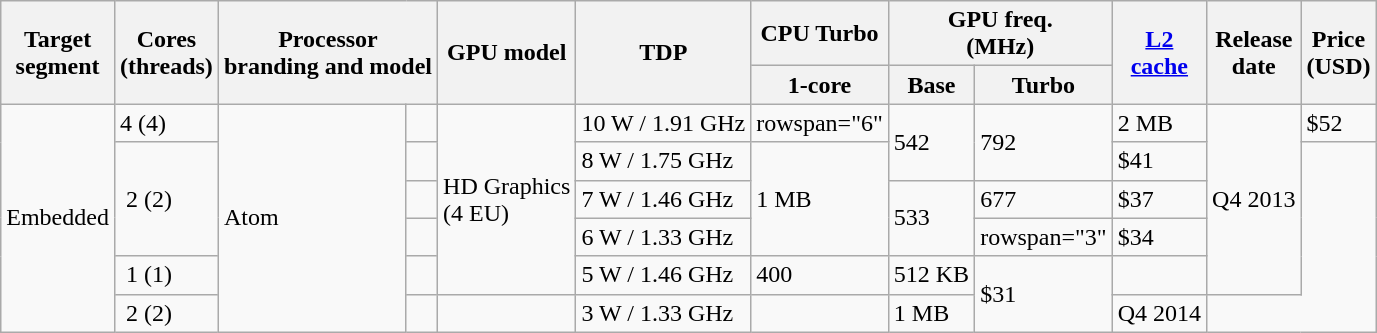<table class="wikitable">
<tr>
<th rowspan=2>Target<br>segment</th>
<th rowspan=2>Cores<br>(threads)</th>
<th colspan=2 rowspan="2">Processor<br>branding and model</th>
<th rowspan=2>GPU model</th>
<th rowspan=2>TDP</th>
<th>CPU Turbo</th>
<th colspan=2>GPU freq.<br>(MHz)</th>
<th rowspan=2><a href='#'>L2<br>cache</a></th>
<th rowspan=2>Release<br>date</th>
<th rowspan=2>Price<br>(USD)</th>
</tr>
<tr>
<th>1-core</th>
<th>Base</th>
<th>Turbo</th>
</tr>
<tr>
<td rowspan="6">Embedded</td>
<td>4 (4)</td>
<td rowspan="6">Atom</td>
<td></td>
<td rowspan="5">HD Graphics<br> (4 EU)</td>
<td>10 W / 1.91 GHz</td>
<td>rowspan="6" </td>
<td rowspan="2">542</td>
<td rowspan="2">792</td>
<td>2 MB</td>
<td rowspan="5">Q4 2013</td>
<td>$52</td>
</tr>
<tr>
<td rowspan="3"> 2 (2)</td>
<td></td>
<td>8 W / 1.75 GHz</td>
<td rowspan="3">1 MB</td>
<td>$41</td>
</tr>
<tr>
<td></td>
<td>7 W / 1.46 GHz</td>
<td rowspan="2">533</td>
<td>677</td>
<td>$37</td>
</tr>
<tr>
<td></td>
<td>6 W / 1.33 GHz</td>
<td>rowspan="3" </td>
<td>$34</td>
</tr>
<tr>
<td> 1 (1)</td>
<td></td>
<td>5 W / 1.46 GHz</td>
<td>400</td>
<td>512 KB</td>
<td rowspan="2">$31</td>
</tr>
<tr>
<td> 2 (2)</td>
<td></td>
<td></td>
<td>3 W / 1.33 GHz</td>
<td></td>
<td>1 MB</td>
<td>Q4 2014</td>
</tr>
</table>
